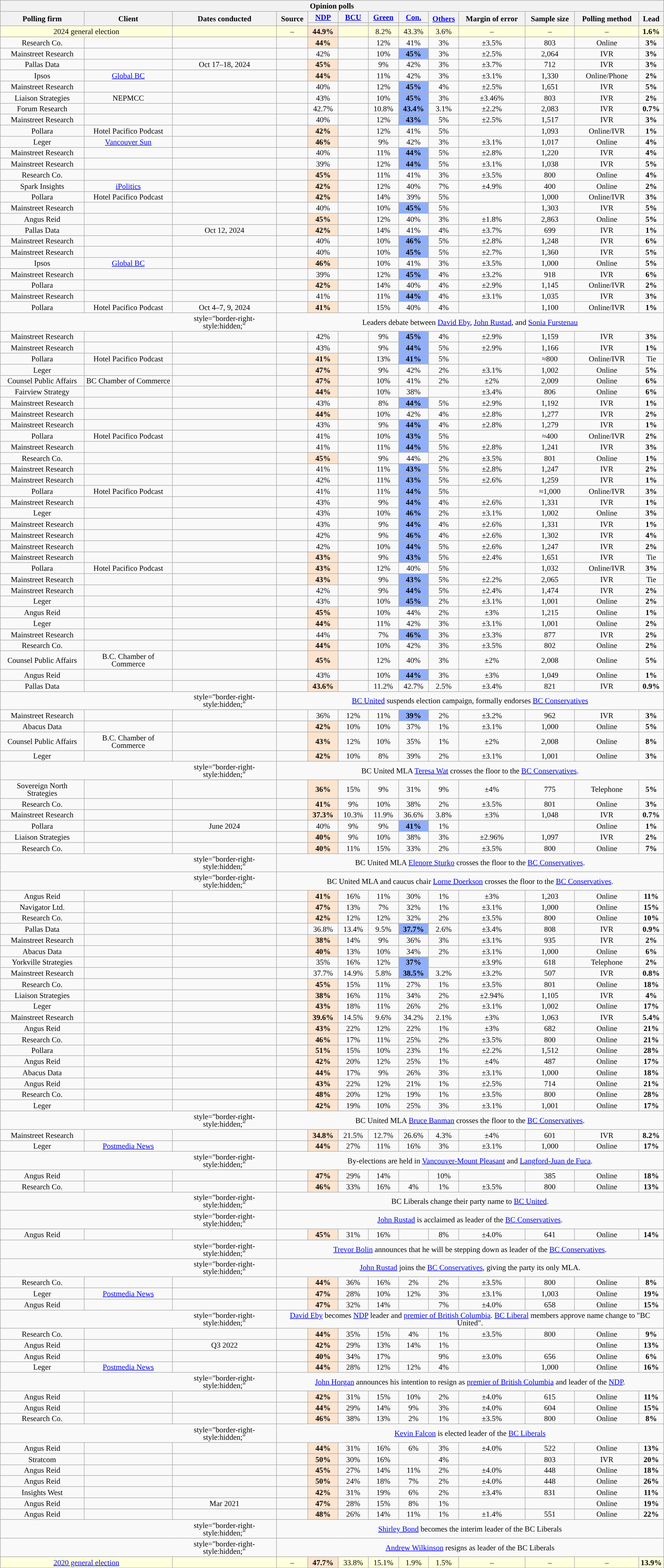<table class="wikitable collapsible collapsed mw-datatable" style="text-align:center; font-size:90%; line-height:14px;">
<tr>
<th width=830px, colspan="13">Opinion polls</th>
</tr>
<tr>
<th rowspan="2">Polling firm</th>
<th rowspan="2">Client</th>
<th rowspan="2">Dates conducted</th>
<th rowspan="2">Source</th>
<th style="width:50px;"><a href='#'>NDP</a></th>
<th style="width:50px;"><a href='#'>BCU</a></th>
<th style="width:50px;"><a href='#'>Green</a></th>
<th style="width:50px;"><a href='#'>Con.</a></th>
<th rowspan="2" style="width:50px;"><a href='#'>Others</a></th>
<th rowspan="2">Margin of error</th>
<th rowspan="2">Sample size</th>
<th rowspan="2">Polling method</th>
<th rowspan="2" style="width:20px;">Lead</th>
</tr>
<tr class="sorttop">
<th style="background:"></th>
<th style="background:"></th>
<th style="background:"></th>
<th style="background:"></th>
</tr>
<tr style="background:#ffd;">
<td colspan="2">2024 general election</td>
<td></td>
<td>–</td>
<td style="background:#FCE4CF;"><strong>44.9%</strong></td>
<td></td>
<td>8.2%</td>
<td>43.3%</td>
<td>3.6%</td>
<td>–</td>
<td>–</td>
<td>–</td>
<td style="background:"><strong>1.6%</strong></td>
</tr>
<tr>
<td>Research Co.</td>
<td></td>
<td></td>
<td></td>
<td style="background:#FCE4CF;"><strong>44%</strong></td>
<td></td>
<td>12%</td>
<td>41%</td>
<td>3%</td>
<td>±3.5%</td>
<td>803</td>
<td>Online</td>
<td style="background:"><strong>3%</strong></td>
</tr>
<tr>
<td>Mainstreet Research</td>
<td></td>
<td></td>
<td></td>
<td>42%</td>
<td></td>
<td>10%</td>
<td style="background:#90affb;"><strong>45%</strong></td>
<td>3%</td>
<td>±2.5%</td>
<td>2,064</td>
<td>IVR</td>
<td style="background:"><strong>3%</strong></td>
</tr>
<tr>
<td>Pallas Data</td>
<td></td>
<td>Oct 17–18, 2024</td>
<td></td>
<td style="background:#FCE4CF;"><strong>45%</strong></td>
<td></td>
<td>9%</td>
<td>42%</td>
<td>3%</td>
<td>±3.7%</td>
<td>712</td>
<td>IVR</td>
<td style="background:"><strong>3%</strong></td>
</tr>
<tr>
<td>Ipsos</td>
<td><a href='#'>Global BC</a></td>
<td></td>
<td></td>
<td style="background:#FCE4CF;"><strong>44%</strong></td>
<td></td>
<td>11%</td>
<td>42%</td>
<td>3%</td>
<td>±3.1%</td>
<td>1,330</td>
<td>Online/Phone</td>
<td style="background:"><strong>2%</strong></td>
</tr>
<tr>
<td>Mainstreet Research</td>
<td></td>
<td></td>
<td></td>
<td>40%</td>
<td></td>
<td>12%</td>
<td style="background:#90affb;"><strong>45%</strong></td>
<td>4%</td>
<td>±2.5%</td>
<td>1,651</td>
<td>IVR</td>
<td style="background:"><strong>5%</strong></td>
</tr>
<tr>
<td>Liaison Strategies</td>
<td>NEPMCC</td>
<td></td>
<td></td>
<td>43%</td>
<td></td>
<td>10%</td>
<td style="background:#90affb;"><strong>45%</strong></td>
<td>3%</td>
<td>±3.46%</td>
<td>803</td>
<td>IVR</td>
<td style="background:"><strong>2%</strong></td>
</tr>
<tr>
<td>Forum Research</td>
<td></td>
<td></td>
<td></td>
<td>42.7%</td>
<td></td>
<td>10.8%</td>
<td style="background:#90affb;"><strong>43.4%</strong></td>
<td>3.1%</td>
<td>±2.2%</td>
<td>2,083</td>
<td>IVR</td>
<td style="background:"><strong>0.7%</strong></td>
</tr>
<tr>
<td>Mainstreet Research</td>
<td></td>
<td></td>
<td></td>
<td>40%</td>
<td></td>
<td>12%</td>
<td style="background:#90affb;"><strong>43%</strong></td>
<td>5%</td>
<td>±2.5%</td>
<td>1,517</td>
<td>IVR</td>
<td style="background:"><strong>3%</strong></td>
</tr>
<tr>
<td>Pollara</td>
<td>Hotel Pacifico Podcast</td>
<td></td>
<td></td>
<td style="background:#FCE4CF;"><strong>42%</strong></td>
<td></td>
<td>12%</td>
<td>41%</td>
<td>5%</td>
<td></td>
<td>1,093</td>
<td>Online/IVR</td>
<td style="background:"><strong>1%</strong></td>
</tr>
<tr>
<td>Leger</td>
<td><a href='#'>Vancouver Sun</a></td>
<td></td>
<td></td>
<td style="background:#FCE4CF;"><strong>46%</strong></td>
<td></td>
<td>9%</td>
<td>42%</td>
<td>3%</td>
<td>±3.1%</td>
<td>1,017</td>
<td>Online</td>
<td style="background:"><strong>4%</strong></td>
</tr>
<tr>
<td>Mainstreet Research</td>
<td></td>
<td></td>
<td></td>
<td>40%</td>
<td></td>
<td>11%</td>
<td style="background:#90affb;"><strong>44%</strong></td>
<td>5%</td>
<td>±2.8%</td>
<td>1,220</td>
<td>IVR</td>
<td style="background:"><strong>4%</strong></td>
</tr>
<tr>
<td>Mainstreet Research</td>
<td></td>
<td></td>
<td></td>
<td>39%</td>
<td></td>
<td>12%</td>
<td style="background:#90affb;"><strong>44%</strong></td>
<td>5%</td>
<td>±3.1%</td>
<td>1,038</td>
<td>IVR</td>
<td style="background:"><strong>5%</strong></td>
</tr>
<tr>
<td>Research Co.</td>
<td></td>
<td></td>
<td></td>
<td style="background:#FCE4CF;"><strong>45%</strong></td>
<td></td>
<td>11%</td>
<td>41%</td>
<td>3%</td>
<td>±3.5%</td>
<td>800</td>
<td>Online</td>
<td style="background:"><strong>4%</strong></td>
</tr>
<tr>
<td>Spark Insights</td>
<td><a href='#'>iPolitics</a></td>
<td></td>
<td></td>
<td style="background:#FCE4CF;"><strong>42%</strong></td>
<td></td>
<td>12%</td>
<td>40%</td>
<td>7%</td>
<td>±4.9%</td>
<td>400</td>
<td>Online</td>
<td style="background:"><strong>2%</strong></td>
</tr>
<tr>
<td>Pollara</td>
<td>Hotel Pacifico Podcast</td>
<td></td>
<td></td>
<td style="background:#FCE4CF;"><strong>42%</strong></td>
<td></td>
<td>14%</td>
<td>39%</td>
<td>5%</td>
<td></td>
<td>1,000</td>
<td>Online/IVR</td>
<td style="background:"><strong>3%</strong></td>
</tr>
<tr>
<td>Mainstreet Research</td>
<td></td>
<td></td>
<td></td>
<td>40%</td>
<td></td>
<td>10%</td>
<td style="background:#90affb;"><strong>45%</strong></td>
<td>5%</td>
<td></td>
<td>1,303</td>
<td>IVR</td>
<td style="background:"><strong>5%</strong></td>
</tr>
<tr>
<td>Angus Reid</td>
<td></td>
<td></td>
<td></td>
<td style="background:#FCE4CF;"><strong>45%</strong></td>
<td></td>
<td>12%</td>
<td>40%</td>
<td>3%</td>
<td>±1.8%</td>
<td>2,863</td>
<td>Online</td>
<td style="background:"><strong>5%</strong></td>
</tr>
<tr>
<td>Pallas Data</td>
<td></td>
<td>Oct 12, 2024</td>
<td></td>
<td style="background:#FCE4CF;"><strong>42%</strong></td>
<td></td>
<td>14%</td>
<td>41%</td>
<td>4%</td>
<td>±3.7%</td>
<td>699</td>
<td>IVR</td>
<td style="background:"><strong>1%</strong></td>
</tr>
<tr>
<td>Mainstreet Research</td>
<td></td>
<td></td>
<td></td>
<td>40%</td>
<td></td>
<td>10%</td>
<td style="background:#90affb;"><strong>46%</strong></td>
<td>5%</td>
<td>±2.8%</td>
<td>1,248</td>
<td>IVR</td>
<td style="background:"><strong>6%</strong></td>
</tr>
<tr>
<td>Mainstreet Research</td>
<td></td>
<td></td>
<td></td>
<td>40%</td>
<td></td>
<td>10%</td>
<td style="background:#90affb;"><strong>45%</strong></td>
<td>5%</td>
<td>±2.7%</td>
<td>1,360</td>
<td>IVR</td>
<td style="background:"><strong>5%</strong></td>
</tr>
<tr>
<td>Ipsos</td>
<td><a href='#'>Global BC</a></td>
<td></td>
<td></td>
<td style="background:#FCE4CF;"><strong>46%</strong></td>
<td></td>
<td>10%</td>
<td>41%</td>
<td>3%</td>
<td>±3.5%</td>
<td>1,000</td>
<td>Online</td>
<td style="background:"><strong>5%</strong></td>
</tr>
<tr>
<td>Mainstreet Research</td>
<td></td>
<td></td>
<td></td>
<td>39%</td>
<td></td>
<td>12%</td>
<td style="background:#90affb;"><strong>45%</strong></td>
<td>4%</td>
<td>±3.2%</td>
<td>918</td>
<td>IVR</td>
<td style="background:"><strong>6%</strong></td>
</tr>
<tr>
<td>Pollara</td>
<td></td>
<td></td>
<td></td>
<td style="background:#FCE4CF;"><strong>42%</strong></td>
<td></td>
<td>14%</td>
<td>40%</td>
<td>4%</td>
<td>±2.9%</td>
<td>1,145</td>
<td>Online/IVR</td>
<td style="background:"><strong>2%</strong></td>
</tr>
<tr>
<td>Mainstreet Research</td>
<td></td>
<td></td>
<td></td>
<td>41%</td>
<td></td>
<td>11%</td>
<td style="background:#90affb;"><strong>44%</strong></td>
<td>4%</td>
<td>±3.1%</td>
<td>1,035</td>
<td>IVR</td>
<td style="background:"><strong>3%</strong></td>
</tr>
<tr>
<td>Pollara</td>
<td>Hotel Pacifico Podcast</td>
<td>Oct 4–7, 9, 2024</td>
<td></td>
<td style="background:#FCE4CF;"><strong>41%</strong></td>
<td></td>
<td>15%</td>
<td>40%</td>
<td>4%</td>
<td></td>
<td>1,100</td>
<td>Online/IVR</td>
<td style="background:"><strong>1%</strong></td>
</tr>
<tr>
<td colspan="2" style="border-right-style:hidden;"></td>
<td>style="border-right-style:hidden;" </td>
<td colspan="10">Leaders debate between <a href='#'>David Eby</a>, <a href='#'>John Rustad</a>, and <a href='#'>Sonia Furstenau</a></td>
</tr>
<tr>
<td>Mainstreet Research</td>
<td></td>
<td></td>
<td></td>
<td>42%</td>
<td></td>
<td>9%</td>
<td style="background:#90affb;"><strong>45%</strong></td>
<td>4%</td>
<td>±2.9%</td>
<td>1,159</td>
<td>IVR</td>
<td style="background:"><strong>3%</strong></td>
</tr>
<tr>
<td>Mainstreet Research</td>
<td></td>
<td></td>
<td></td>
<td>43%</td>
<td></td>
<td>9%</td>
<td style="background:#90affb;"><strong>44%</strong></td>
<td>5%</td>
<td>±2.9%</td>
<td>1,166</td>
<td>IVR</td>
<td style="background:"><strong>1%</strong></td>
</tr>
<tr>
<td>Pollara</td>
<td>Hotel Pacifico Podcast</td>
<td></td>
<td></td>
<td style="background:#FCE4CF;"><strong>41%</strong></td>
<td></td>
<td>13%</td>
<td style="background:#90affb;"><strong>41%</strong></td>
<td>5%</td>
<td></td>
<td>≈800</td>
<td>Online/IVR</td>
<td>Tie</td>
</tr>
<tr>
<td>Leger</td>
<td></td>
<td></td>
<td></td>
<td style="background:#FCE4CF;"><strong>47%</strong></td>
<td></td>
<td>9%</td>
<td>42%</td>
<td>2%</td>
<td>±3.1%</td>
<td>1,002</td>
<td>Online</td>
<td style="background:"><strong>5%</strong></td>
</tr>
<tr>
<td>Counsel Public Affairs</td>
<td>BC Chamber of Commerce</td>
<td></td>
<td></td>
<td style="background:#FCE4CF;"><strong>47%</strong></td>
<td></td>
<td>10%</td>
<td>41%</td>
<td>2%</td>
<td>±2%</td>
<td>2,009</td>
<td>Online</td>
<td style="background:"><strong>6%</strong></td>
</tr>
<tr>
<td>Fairview Strategy</td>
<td></td>
<td></td>
<td></td>
<td style="background:#FCE4CF;"><strong>44%</strong></td>
<td></td>
<td>10%</td>
<td>38%</td>
<td></td>
<td>±3.4%</td>
<td>806</td>
<td>Online</td>
<td style="background:"><strong>6%</strong></td>
</tr>
<tr>
<td>Mainstreet Research</td>
<td></td>
<td></td>
<td></td>
<td>43%</td>
<td></td>
<td>8%</td>
<td style="background:#90affb;"><strong>44%</strong></td>
<td>5%</td>
<td>±2.9%</td>
<td>1,192</td>
<td>IVR</td>
<td style="background:"><strong>1%</strong></td>
</tr>
<tr>
<td>Mainstreet Research</td>
<td></td>
<td></td>
<td></td>
<td style="background:#FCE4CF"><strong>44%</strong></td>
<td></td>
<td>10%</td>
<td>42%</td>
<td>4%</td>
<td>±2.8%</td>
<td>1,277</td>
<td>IVR</td>
<td style="background:"><strong>2%</strong></td>
</tr>
<tr>
<td>Mainstreet Research</td>
<td></td>
<td></td>
<td></td>
<td>43%</td>
<td></td>
<td>9%</td>
<td style="background:#90affb;"><strong>44%</strong></td>
<td>4%</td>
<td>±2.8%</td>
<td>1,279</td>
<td>IVR</td>
<td style="background:"><strong>1%</strong></td>
</tr>
<tr>
<td>Pollara</td>
<td>Hotel Pacifico Podcast</td>
<td></td>
<td></td>
<td>41%</td>
<td></td>
<td>10%</td>
<td style="background:#90affb;"><strong>43%</strong></td>
<td>5%</td>
<td></td>
<td>≈400</td>
<td>Online/IVR</td>
<td style="background:"><strong>2%</strong></td>
</tr>
<tr>
<td>Mainstreet Research</td>
<td></td>
<td></td>
<td></td>
<td>41%</td>
<td></td>
<td>11%</td>
<td style="background:#90affb;"><strong>44%</strong></td>
<td>5%</td>
<td>±2.8%</td>
<td>1,241</td>
<td>IVR</td>
<td style="background:"><strong>3%</strong></td>
</tr>
<tr>
<td>Research Co.</td>
<td></td>
<td></td>
<td></td>
<td style="background:#FCE4CF;"><strong>45%</strong></td>
<td></td>
<td>9%</td>
<td>44%</td>
<td>2%</td>
<td>±3.5%</td>
<td>801</td>
<td>Online</td>
<td style="background:"><strong>1%</strong></td>
</tr>
<tr>
<td>Mainstreet Research</td>
<td></td>
<td></td>
<td></td>
<td>41%</td>
<td></td>
<td>11%</td>
<td style="background:#90affb;"><strong>43%</strong></td>
<td>5%</td>
<td>±2.8%</td>
<td>1,247</td>
<td>IVR</td>
<td style="background:"><strong>2%</strong></td>
</tr>
<tr>
<td>Mainstreet Research</td>
<td></td>
<td></td>
<td></td>
<td>42%</td>
<td></td>
<td>11%</td>
<td style="background:#90affb;"><strong>43%</strong></td>
<td>5%</td>
<td>±2.6%</td>
<td>1,259</td>
<td>IVR</td>
<td style="background:"><strong>1%</strong></td>
</tr>
<tr>
<td>Pollara</td>
<td>Hotel Pacifico Podcast</td>
<td></td>
<td></td>
<td>41%</td>
<td></td>
<td>11%</td>
<td style="background:#90affb;"><strong>44%</strong></td>
<td>5%</td>
<td></td>
<td>≈1,000</td>
<td>Online/IVR</td>
<td style="background:"><strong>3%</strong></td>
</tr>
<tr>
<td>Mainstreet Research</td>
<td></td>
<td></td>
<td></td>
<td>43%</td>
<td></td>
<td>9%</td>
<td style="background:#90affb;"><strong>44%</strong></td>
<td>4%</td>
<td>±2.6%</td>
<td>1,331</td>
<td>IVR</td>
<td style="background:"><strong>1%</strong></td>
</tr>
<tr>
<td>Leger</td>
<td></td>
<td></td>
<td></td>
<td>43%</td>
<td></td>
<td>10%</td>
<td style="background:#90affb;"><strong>46%</strong></td>
<td>2%</td>
<td>±3.1%</td>
<td>1,002</td>
<td>Online</td>
<td style="background:"><strong>3%</strong></td>
</tr>
<tr>
<td>Mainstreet Research</td>
<td></td>
<td></td>
<td></td>
<td>43%</td>
<td></td>
<td>9%</td>
<td style="background:#90affb;"><strong>44%</strong></td>
<td>4%</td>
<td>±2.6%</td>
<td>1,331</td>
<td>IVR</td>
<td style="background:"><strong>1%</strong></td>
</tr>
<tr>
<td>Mainstreet Research</td>
<td></td>
<td></td>
<td></td>
<td>42%</td>
<td></td>
<td>9%</td>
<td style="background:#90affb;"><strong>46%</strong></td>
<td>4%</td>
<td>±2.6%</td>
<td>1,302</td>
<td>IVR</td>
<td style="background:"><strong>4%</strong></td>
</tr>
<tr>
<td>Mainstreet Research</td>
<td></td>
<td></td>
<td></td>
<td>42%</td>
<td></td>
<td>10%</td>
<td style="background:#90affb;"><strong>44%</strong></td>
<td>5%</td>
<td>±2.6%</td>
<td>1,247</td>
<td>IVR</td>
<td style="background:"><strong>2%</strong></td>
</tr>
<tr>
<td>Mainstreet Research</td>
<td></td>
<td></td>
<td></td>
<td style="background:#FCE4CF;"><strong>43%</strong></td>
<td></td>
<td>9%</td>
<td style="background:#90affb;"><strong>43%</strong></td>
<td>5%</td>
<td>±2.4%</td>
<td>1,651</td>
<td>IVR</td>
<td>Tie</td>
</tr>
<tr>
<td>Pollara</td>
<td>Hotel Pacifico Podcast</td>
<td></td>
<td></td>
<td style="background:#FCE4CF;"><strong>43%</strong></td>
<td></td>
<td>12%</td>
<td>40%</td>
<td>5%</td>
<td></td>
<td>1,032</td>
<td>Online/IVR</td>
<td style="background:"><strong>3%</strong></td>
</tr>
<tr>
<td>Mainstreet Research</td>
<td></td>
<td></td>
<td></td>
<td style="background:#FCE4CF;"><strong>43%</strong></td>
<td></td>
<td>9%</td>
<td style="background:#90affb;"><strong>43%</strong></td>
<td>5%</td>
<td>±2.2%</td>
<td>2,065</td>
<td>IVR</td>
<td>Tie</td>
</tr>
<tr>
<td>Mainstreet Research</td>
<td></td>
<td></td>
<td></td>
<td>42%</td>
<td></td>
<td>9%</td>
<td style="background:#90affb;"><strong>44%</strong></td>
<td>5%</td>
<td>±2.4%</td>
<td>1,474</td>
<td>IVR</td>
<td style="background:"><strong>2%</strong></td>
</tr>
<tr>
<td>Leger</td>
<td></td>
<td></td>
<td></td>
<td>43%</td>
<td></td>
<td>10%</td>
<td style="background:#90affb;"><strong>45%</strong></td>
<td>2%</td>
<td>±3.1%</td>
<td>1,001</td>
<td>Online</td>
<td style="background:"><strong>2%</strong></td>
</tr>
<tr>
<td>Angus Reid</td>
<td></td>
<td></td>
<td></td>
<td style="background:#FCE4CF;"><strong>45%</strong></td>
<td></td>
<td>10%</td>
<td>44%</td>
<td>2%</td>
<td>±3%</td>
<td>1,215</td>
<td>Online</td>
<td style="background:"><strong>1%</strong></td>
</tr>
<tr>
<td>Leger</td>
<td></td>
<td></td>
<td></td>
<td style="background:#FCE4CF;"><strong>44%</strong></td>
<td></td>
<td>11%</td>
<td>42%</td>
<td>3%</td>
<td>±3.1%</td>
<td>1,001</td>
<td>Online</td>
<td style="background:"><strong>2%</strong></td>
</tr>
<tr>
<td>Mainstreet Research</td>
<td></td>
<td></td>
<td></td>
<td>44%</td>
<td></td>
<td>7%</td>
<td style="background:#90affb;"><strong>46%</strong></td>
<td>3%</td>
<td>±3.3%</td>
<td>877</td>
<td>IVR</td>
<td style="background:"><strong>2%</strong></td>
</tr>
<tr>
<td>Research Co.</td>
<td></td>
<td></td>
<td></td>
<td style="background:#FCE4CF;"><strong>44%</strong></td>
<td></td>
<td>10%</td>
<td>42%</td>
<td>3%</td>
<td>±3.5%</td>
<td>802</td>
<td>Online</td>
<td style="background:"><strong>2%</strong></td>
</tr>
<tr>
<td>Counsel Public Affairs</td>
<td>B.C. Chamber of Commerce</td>
<td></td>
<td></td>
<td style="background:#FCE4CF;"><strong>45%</strong></td>
<td></td>
<td>12%</td>
<td>40%</td>
<td>3%</td>
<td>±2%</td>
<td>2,008</td>
<td>Online</td>
<td style="background:"><strong>5%</strong></td>
</tr>
<tr>
<td>Angus Reid</td>
<td></td>
<td></td>
<td></td>
<td>43%</td>
<td></td>
<td>10%</td>
<td style="background:#90affb;"><strong>44%</strong></td>
<td>3%</td>
<td>±3%</td>
<td>1,049</td>
<td>Online</td>
<td style="background:"><strong>1%</strong></td>
</tr>
<tr>
<td>Pallas Data</td>
<td></td>
<td></td>
<td></td>
<td style="background:#FCE4CF;"><strong>43.6%</strong></td>
<td></td>
<td>11.2%</td>
<td>42.7%</td>
<td>2.5%</td>
<td>±3.4%</td>
<td>821</td>
<td>IVR</td>
<td style="background:"><strong>0.9%</strong></td>
</tr>
<tr>
<td colspan="2" style="border-right-style:hidden;"></td>
<td>style="border-right-style:hidden;" </td>
<td colspan="10"><a href='#'>BC United</a> suspends election campaign, formally endorses <a href='#'>BC Conservatives</a></td>
</tr>
<tr>
<td>Mainstreet Research</td>
<td></td>
<td></td>
<td></td>
<td>36%</td>
<td>12%</td>
<td>11%</td>
<td style="background:#90affb;"><strong>39%</strong></td>
<td>2%</td>
<td>±3.2%</td>
<td>962</td>
<td>IVR</td>
<td style="background:"><strong>3%</strong></td>
</tr>
<tr>
<td>Abacus Data</td>
<td></td>
<td></td>
<td></td>
<td style="background:#FCE4CF;"><strong>42%</strong></td>
<td>10%</td>
<td>10%</td>
<td>37%</td>
<td>1%</td>
<td>±3.1%</td>
<td>1,000</td>
<td>Online</td>
<td style="background:"><strong>5%</strong></td>
</tr>
<tr>
<td>Counsel Public Affairs</td>
<td>B.C. Chamber of Commerce</td>
<td></td>
<td></td>
<td style="background:#FCE4CF;"><strong>43%</strong></td>
<td>12%</td>
<td>10%</td>
<td>35%</td>
<td>1%</td>
<td>±2%</td>
<td>2,008</td>
<td>Online</td>
<td style="background:"><strong>8%</strong></td>
</tr>
<tr>
<td>Leger</td>
<td></td>
<td></td>
<td></td>
<td style="background:#FCE4CF;"><strong>42%</strong></td>
<td>10%</td>
<td>8%</td>
<td>39%</td>
<td>2%</td>
<td>±3.1%</td>
<td>1,001</td>
<td>Online</td>
<td style="background:"><strong>3%</strong></td>
</tr>
<tr>
<td colspan="2" style="border-right-style:hidden;"></td>
<td>style="border-right-style:hidden;" </td>
<td colspan="10">BC United MLA <a href='#'>Teresa Wat</a> crosses the floor to the <a href='#'>BC Conservatives</a>.</td>
</tr>
<tr>
<td>Sovereign North Strategies</td>
<td></td>
<td></td>
<td></td>
<td style="background:#FCE4CF;"><strong>36%</strong></td>
<td>15%</td>
<td>9%</td>
<td>31%</td>
<td>9%</td>
<td>±4%</td>
<td>775</td>
<td>Telephone</td>
<td style="background:"><strong>5%</strong></td>
</tr>
<tr>
<td>Research Co.</td>
<td></td>
<td></td>
<td></td>
<td style="background:#FCE4CF;"><strong>41%</strong></td>
<td>9%</td>
<td>10%</td>
<td>38%</td>
<td>2%</td>
<td>±3.5%</td>
<td>801</td>
<td>Online</td>
<td style="background:"><strong>3%</strong></td>
</tr>
<tr>
<td>Mainstreet Research</td>
<td></td>
<td></td>
<td></td>
<td style="background:#FCE4CF;"><strong>37.3%</strong></td>
<td>10.3%</td>
<td>11.9%</td>
<td>36.6%</td>
<td>3.8%</td>
<td>±3%</td>
<td>1,048</td>
<td>IVR</td>
<td style="background:"><strong>0.7%</strong></td>
</tr>
<tr>
<td>Pollara</td>
<td></td>
<td>June 2024</td>
<td></td>
<td>40%</td>
<td>9%</td>
<td>9%</td>
<td style="background:#90affb;"><strong>41%</strong></td>
<td>1%</td>
<td></td>
<td></td>
<td>Online</td>
<td style="background:"><strong>1%</strong></td>
</tr>
<tr>
<td>Liaison Strategies</td>
<td></td>
<td></td>
<td></td>
<td style="background:#FCE4CF;"><strong>40%</strong></td>
<td>9%</td>
<td>10%</td>
<td>38%</td>
<td>3%</td>
<td>±2.96%</td>
<td>1,097</td>
<td>IVR</td>
<td style="background:"><strong>2%</strong></td>
</tr>
<tr>
<td>Research Co.</td>
<td></td>
<td></td>
<td></td>
<td style="background:#FCE4CF;"><strong>40%</strong></td>
<td>11%</td>
<td>15%</td>
<td>33%</td>
<td>2%</td>
<td>±3.5%</td>
<td>800</td>
<td>Online</td>
<td style="background:"><strong>7%</strong></td>
</tr>
<tr>
<td colspan="2" style="border-right-style:hidden;"></td>
<td>style="border-right-style:hidden;" </td>
<td colspan="10">BC United MLA <a href='#'>Elenore Sturko</a> crosses the floor to the <a href='#'>BC Conservatives</a>.</td>
</tr>
<tr>
<td colspan="2" style="border-right-style:hidden;"></td>
<td>style="border-right-style:hidden;" </td>
<td colspan="10">BC United MLA and caucus chair <a href='#'>Lorne Doerkson</a> crosses the floor to the <a href='#'>BC Conservatives</a>.</td>
</tr>
<tr>
<td>Angus Reid</td>
<td></td>
<td></td>
<td></td>
<td style="background:#FCE4CF;"><strong>41%</strong></td>
<td>16%</td>
<td>11%</td>
<td>30%</td>
<td>1%</td>
<td>±3%</td>
<td>1,203</td>
<td>Online</td>
<td style="background:"><strong>11%</strong></td>
</tr>
<tr>
<td>Navigator Ltd.</td>
<td></td>
<td></td>
<td></td>
<td style="background:#FCE4CF;"><strong>47%</strong></td>
<td>13%</td>
<td>7%</td>
<td>32%</td>
<td>1%</td>
<td>±3.1%</td>
<td>1,000</td>
<td>Online</td>
<td style="background:"><strong>15%</strong></td>
</tr>
<tr>
<td>Research Co.</td>
<td></td>
<td></td>
<td></td>
<td style="background:#FCE4CF;"><strong>42%</strong></td>
<td>12%</td>
<td>12%</td>
<td>32%</td>
<td>2%</td>
<td>±3.5%</td>
<td>800</td>
<td>Online</td>
<td style="background:"><strong>10%</strong></td>
</tr>
<tr>
<td>Pallas Data</td>
<td></td>
<td></td>
<td></td>
<td>36.8%</td>
<td>13.4%</td>
<td>9.5%</td>
<td style="background:#90affb;"><strong>37.7%</strong></td>
<td>2.6%</td>
<td>±3.4%</td>
<td>808</td>
<td>IVR</td>
<td style="background:"><strong>0.9%</strong></td>
</tr>
<tr>
<td>Mainstreet Research</td>
<td></td>
<td></td>
<td></td>
<td style="background:#FCE4CF;"><strong>38%</strong></td>
<td>14%</td>
<td>9%</td>
<td>36%</td>
<td>3%</td>
<td>±3.1%</td>
<td>935</td>
<td>IVR</td>
<td style="background:"><strong>2%</strong></td>
</tr>
<tr>
<td>Abacus Data</td>
<td></td>
<td></td>
<td></td>
<td style="background:#FCE4CF;"><strong>40%</strong></td>
<td>13%</td>
<td>10%</td>
<td>34%</td>
<td>2%</td>
<td>±3.1%</td>
<td>1,000</td>
<td>Online</td>
<td style="background:"><strong>6%</strong></td>
</tr>
<tr>
<td>Yorkville Strategies</td>
<td></td>
<td></td>
<td></td>
<td>35%</td>
<td>16%</td>
<td>12%</td>
<td style="background:#90affb;"><strong>37%</strong></td>
<td></td>
<td>±3.9%</td>
<td>618</td>
<td>Telephone</td>
<td style="background:"><strong>2%</strong></td>
</tr>
<tr>
<td>Mainstreet Research</td>
<td></td>
<td></td>
<td></td>
<td>37.7%</td>
<td>14.9%</td>
<td>5.8%</td>
<td style="background:#90affb;"><strong>38.5%</strong></td>
<td>3.2%</td>
<td>±3.2%</td>
<td>507</td>
<td>IVR</td>
<td style="background:"><strong>0.8%</strong></td>
</tr>
<tr>
<td>Research Co.</td>
<td></td>
<td></td>
<td></td>
<td style="background:#FCE4CF;"><strong>45%</strong></td>
<td>15%</td>
<td>11%</td>
<td>27%</td>
<td>1%</td>
<td>±3.5%</td>
<td>801</td>
<td>Online</td>
<td style="background:"><strong>18%</strong></td>
</tr>
<tr>
<td>Liaison Strategies</td>
<td></td>
<td></td>
<td></td>
<td style="background:#FCE4CF;"><strong>38%</strong></td>
<td>16%</td>
<td>11%</td>
<td>34%</td>
<td>2%</td>
<td>±2.94%</td>
<td>1,105</td>
<td>IVR</td>
<td style="background:"><strong>4%</strong></td>
</tr>
<tr>
<td>Leger</td>
<td></td>
<td></td>
<td></td>
<td style="background:#FCE4CF;"><strong>43%</strong></td>
<td>18%</td>
<td>11%</td>
<td>26%</td>
<td>2%</td>
<td>±3.1%</td>
<td>1,002</td>
<td>Online</td>
<td style="background:"><strong>17%</strong></td>
</tr>
<tr>
<td>Mainstreet Research</td>
<td></td>
<td></td>
<td></td>
<td style="background:#FCE4CF;"><strong>39.6%</strong></td>
<td>14.5%</td>
<td>9.6%</td>
<td>34.2%</td>
<td>2.1%</td>
<td>±3%</td>
<td>1,063</td>
<td>IVR</td>
<td style="background:"><strong>5.4%</strong></td>
</tr>
<tr>
<td>Angus Reid</td>
<td></td>
<td></td>
<td></td>
<td style="background:#FCE4CF;"><strong>43%</strong></td>
<td>22%</td>
<td>12%</td>
<td>22%</td>
<td>1%</td>
<td>±3%</td>
<td>682</td>
<td>Online</td>
<td style="background:"><strong>21%</strong></td>
</tr>
<tr>
<td>Research Co.</td>
<td></td>
<td></td>
<td></td>
<td style="background:#FCE4CF;"><strong>46%</strong></td>
<td>17%</td>
<td>11%</td>
<td>25%</td>
<td>2%</td>
<td>±3.5%</td>
<td>800</td>
<td>Online</td>
<td style="background:"><strong>21%</strong></td>
</tr>
<tr>
<td>Pollara</td>
<td></td>
<td></td>
<td></td>
<td style="background:#FCE4CF;"><strong>51%</strong></td>
<td>15%</td>
<td>10%</td>
<td>23%</td>
<td>1%</td>
<td>±2.2%</td>
<td>1,512</td>
<td>Online</td>
<td style="background:"><strong>28%</strong></td>
</tr>
<tr>
<td>Angus Reid</td>
<td></td>
<td></td>
<td></td>
<td style="background:#FCE4CF;"><strong>42%</strong></td>
<td>20%</td>
<td>12%</td>
<td>25%</td>
<td>1%</td>
<td>±4%</td>
<td>487</td>
<td>Online</td>
<td style="background:"><strong>17%</strong></td>
</tr>
<tr>
<td>Abacus Data</td>
<td></td>
<td></td>
<td></td>
<td style="background:#FCE4CF;"><strong>44%</strong></td>
<td>17%</td>
<td>9%</td>
<td>26%</td>
<td>3%</td>
<td>±3.1%</td>
<td>1,000</td>
<td>Online</td>
<td style="background:"><strong>18%</strong></td>
</tr>
<tr>
<td>Angus Reid</td>
<td></td>
<td></td>
<td></td>
<td style="background:#FCE4CF;"><strong>43%</strong></td>
<td>22%</td>
<td>12%</td>
<td>21%</td>
<td>1%</td>
<td>±2.5%</td>
<td>714</td>
<td>Online</td>
<td style="background:"><strong>21%</strong></td>
</tr>
<tr>
<td>Research Co.</td>
<td></td>
<td></td>
<td></td>
<td style="background:#FCE4CF;"><strong>48%</strong></td>
<td>20%</td>
<td>12%</td>
<td>19%</td>
<td>1%</td>
<td>±3.5%</td>
<td>800</td>
<td>Online</td>
<td style="background:"><strong>28%</strong></td>
</tr>
<tr>
<td>Leger</td>
<td></td>
<td></td>
<td></td>
<td style="background:#FCE4CF;"><strong>42%</strong></td>
<td>19%</td>
<td>10%</td>
<td>25%</td>
<td>3%</td>
<td>±3.1%</td>
<td>1,001</td>
<td>Online</td>
<td style="background:"><strong>17%</strong></td>
</tr>
<tr>
<td colspan="2" style="border-right-style:hidden;"></td>
<td>style="border-right-style:hidden;" </td>
<td colspan="10">BC United MLA <a href='#'>Bruce Banman</a> crosses the floor to the <a href='#'>BC Conservatives</a>.</td>
</tr>
<tr>
<td>Mainstreet Research</td>
<td></td>
<td></td>
<td></td>
<td style="background:#FCE4CF;"><strong>34.8%</strong></td>
<td>21.5%</td>
<td>12.7%</td>
<td>26.6%</td>
<td>4.3%</td>
<td>±4%</td>
<td>601</td>
<td>IVR</td>
<td style="background:"><strong>8.2%</strong></td>
</tr>
<tr>
<td>Leger</td>
<td><a href='#'>Postmedia News</a></td>
<td></td>
<td></td>
<td style="background:#FCE4CF;"><strong>44%</strong></td>
<td>27%</td>
<td>11%</td>
<td>16%</td>
<td>3%</td>
<td>±3.1%</td>
<td>1,000</td>
<td>Online</td>
<td style="background:"><strong>17%</strong></td>
</tr>
<tr>
<td colspan="2" style="border-right-style:hidden;"></td>
<td>style="border-right-style:hidden;" </td>
<td colspan="10">By-elections are held in <a href='#'>Vancouver-Mount Pleasant</a> and <a href='#'>Langford-Juan de Fuca</a>.</td>
</tr>
<tr>
<td>Angus Reid</td>
<td></td>
<td></td>
<td></td>
<td style="background:#FCE4CF;"><strong>47%</strong></td>
<td>29%</td>
<td>14%</td>
<td></td>
<td>10%</td>
<td></td>
<td>385</td>
<td>Online</td>
<td style="background:"><strong>18%</strong></td>
</tr>
<tr>
<td>Research Co.</td>
<td></td>
<td></td>
<td></td>
<td style="background:#FCE4CF;"><strong>46%</strong></td>
<td>33%</td>
<td>16%</td>
<td>4%</td>
<td>1%</td>
<td>±3.5%</td>
<td>800</td>
<td>Online</td>
<td style="background:"><strong>13%</strong></td>
</tr>
<tr>
<td colspan="2" style="border-right-style:hidden;"></td>
<td>style="border-right-style:hidden;" </td>
<td colspan="10">BC Liberals change their party name to <a href='#'>BC United</a>.</td>
</tr>
<tr>
<td colspan="2" style="border-right-style:hidden;"></td>
<td>style="border-right-style:hidden;" </td>
<td colspan="10"><a href='#'>John Rustad</a> is acclaimed as leader of the <a href='#'>BC Conservatives</a>.</td>
</tr>
<tr>
<td>Angus Reid</td>
<td></td>
<td></td>
<td></td>
<td style="background:#FCE4CF;"><strong>45%</strong></td>
<td>31%</td>
<td>16%</td>
<td></td>
<td>8%</td>
<td>±4.0%</td>
<td>641</td>
<td>Online</td>
<td style="background:"><strong>14%</strong></td>
</tr>
<tr>
<td colspan="2" style="border-right-style:hidden;"></td>
<td>style="border-right-style:hidden;" </td>
<td colspan="10"><a href='#'>Trevor Bolin</a> announces that he will be stepping down as leader of the <a href='#'>BC Conservatives</a>.</td>
</tr>
<tr>
<td colspan="2" style="border-right-style:hidden;"></td>
<td>style="border-right-style:hidden;" </td>
<td colspan="10"><a href='#'>John Rustad</a> joins the <a href='#'>BC Conservatives</a>, giving the party its only MLA.</td>
</tr>
<tr>
<td>Research Co.</td>
<td></td>
<td></td>
<td></td>
<td style="background:#FCE4CF;"><strong>44%</strong></td>
<td>36%</td>
<td>16%</td>
<td>2%</td>
<td>2%</td>
<td>±3.5%</td>
<td>800</td>
<td>Online</td>
<td style="background:"><strong>8%</strong></td>
</tr>
<tr>
<td>Leger</td>
<td><a href='#'>Postmedia News</a></td>
<td></td>
<td></td>
<td style="background:#FCE4CF;"><strong>47%</strong></td>
<td>28%</td>
<td>10%</td>
<td>12%</td>
<td>3%</td>
<td>±3.1%</td>
<td>1,003</td>
<td>Online</td>
<td style="background:"><strong>19%</strong></td>
</tr>
<tr>
<td>Angus Reid</td>
<td></td>
<td></td>
<td></td>
<td style="background:#FCE4CF;"><strong>47%</strong></td>
<td>32%</td>
<td>14%</td>
<td></td>
<td>7%</td>
<td>±4.0%</td>
<td>658</td>
<td>Online</td>
<td style="background:"><strong>15%</strong></td>
</tr>
<tr>
<td colspan="2" style="border-right-style:hidden;"></td>
<td>style="border-right-style:hidden;" </td>
<td colspan="10"><a href='#'>David Eby</a> becomes <a href='#'>NDP</a> leader and <a href='#'>premier of British Columbia</a>. <a href='#'>BC Liberal</a> members approve name change to "BC United".</td>
</tr>
<tr>
<td>Research Co.</td>
<td></td>
<td></td>
<td></td>
<td style="background:#FCE4CF;"><strong>44%</strong></td>
<td>35%</td>
<td>15%</td>
<td>4%</td>
<td>1%</td>
<td>±3.5%</td>
<td>800</td>
<td>Online</td>
<td style="background:"><strong>9%</strong></td>
</tr>
<tr>
<td>Angus Reid</td>
<td></td>
<td>Q3 2022</td>
<td></td>
<td style="background:#FCE4CF;"><strong>42%</strong></td>
<td>29%</td>
<td>13%</td>
<td>14%</td>
<td>1%</td>
<td></td>
<td></td>
<td>Online</td>
<td style="background:"><strong>13%</strong></td>
</tr>
<tr>
<td>Angus Reid</td>
<td></td>
<td></td>
<td></td>
<td style="background:#FCE4CF;"><strong>40%</strong></td>
<td>34%</td>
<td>17%</td>
<td></td>
<td>9%</td>
<td>±3.0%</td>
<td>656</td>
<td>Online</td>
<td style="background:"><strong>6%</strong></td>
</tr>
<tr>
<td>Leger</td>
<td><a href='#'>Postmedia News</a></td>
<td></td>
<td></td>
<td style="background:#FCE4CF;"><strong>44%</strong></td>
<td>28%</td>
<td>12%</td>
<td>12%</td>
<td>4%</td>
<td></td>
<td>1,000</td>
<td>Online</td>
<td style="background:"><strong>16%</strong></td>
</tr>
<tr>
<td colspan="2" style="border-right-style:hidden;"></td>
<td>style="border-right-style:hidden;" </td>
<td colspan="10"><a href='#'>John Horgan</a> announces his intention to resign as <a href='#'>premier of British Columbia</a> and leader of the <a href='#'>NDP</a>.</td>
</tr>
<tr>
<td>Angus Reid</td>
<td></td>
<td></td>
<td></td>
<td style="background:#FCE4CF;"><strong>42%</strong></td>
<td>31%</td>
<td>15%</td>
<td>10%</td>
<td>2%</td>
<td>±4.0%</td>
<td>615</td>
<td>Online</td>
<td style="background:"><strong>11%</strong></td>
</tr>
<tr>
<td>Angus Reid</td>
<td></td>
<td></td>
<td></td>
<td style="background:#FCE4CF;"><strong>44%</strong></td>
<td>29%</td>
<td>14%</td>
<td>9%</td>
<td>3%</td>
<td>±4.0%</td>
<td>604</td>
<td>Online</td>
<td style="background:"><strong>15%</strong></td>
</tr>
<tr>
<td>Research Co.</td>
<td></td>
<td></td>
<td></td>
<td style="background:#FCE4CF;"><strong>46%</strong></td>
<td>38%</td>
<td>13%</td>
<td>2%</td>
<td>1%</td>
<td>±3.5%</td>
<td>800</td>
<td>Online</td>
<td style="background:"><strong>8%</strong></td>
</tr>
<tr>
<td colspan="2" style="border-right-style:hidden;"></td>
<td>style="border-right-style:hidden;" </td>
<td colspan="10"><a href='#'>Kevin Falcon</a> is elected leader of the <a href='#'>BC Liberals</a></td>
</tr>
<tr>
<td>Angus Reid</td>
<td></td>
<td></td>
<td></td>
<td style="background:#FCE4CF;"><strong>44%</strong></td>
<td>31%</td>
<td>16%</td>
<td>6%</td>
<td>3%</td>
<td>±4.0%</td>
<td>522</td>
<td>Online</td>
<td style="background:"><strong>13%</strong></td>
</tr>
<tr>
<td>Stratcom</td>
<td></td>
<td></td>
<td></td>
<td style="background:#FCE4CF;"><strong>50%</strong></td>
<td>30%</td>
<td>16%</td>
<td></td>
<td>4%</td>
<td></td>
<td>803</td>
<td>IVR</td>
<td style="background:"><strong>20%</strong></td>
</tr>
<tr>
<td>Angus Reid</td>
<td></td>
<td></td>
<td></td>
<td style="background:#FCE4CF;"><strong>45%</strong></td>
<td>27%</td>
<td>14%</td>
<td>11%</td>
<td>2%</td>
<td>±4.0%</td>
<td>448</td>
<td>Online</td>
<td style="background:"><strong>18%</strong></td>
</tr>
<tr>
<td>Angus Reid</td>
<td></td>
<td></td>
<td></td>
<td style="background:#FCE4CF;"><strong>50%</strong></td>
<td>24%</td>
<td>18%</td>
<td>7%</td>
<td>2%</td>
<td>±4.0%</td>
<td>448</td>
<td>Online</td>
<td style="background:"><strong>26%</strong></td>
</tr>
<tr>
<td>Insights West</td>
<td></td>
<td></td>
<td></td>
<td style="background:#FCE4CF;"><strong>42%</strong></td>
<td>31%</td>
<td>19%</td>
<td>6%</td>
<td>2%</td>
<td>±3.4%</td>
<td>831</td>
<td>Online</td>
<td style="background:"><strong>11%</strong></td>
</tr>
<tr>
<td>Angus Reid</td>
<td></td>
<td>Mar 2021</td>
<td></td>
<td style="background:#FCE4CF;"><strong>47%</strong></td>
<td>28%</td>
<td>15%</td>
<td>8%</td>
<td>1%</td>
<td></td>
<td></td>
<td>Online</td>
<td style="background:"><strong>19%</strong></td>
</tr>
<tr>
<td>Angus Reid</td>
<td></td>
<td></td>
<td></td>
<td style="background:#FCE4CF;"><strong>48%</strong></td>
<td>26%</td>
<td>14%</td>
<td>11%</td>
<td>1%</td>
<td>±1.4%</td>
<td>551</td>
<td>Online</td>
<td style="background:"><strong>22%</strong></td>
</tr>
<tr>
<td colspan="2" style="border-right-style:hidden;"></td>
<td>style="border-right-style:hidden;" </td>
<td colspan="10"><a href='#'>Shirley Bond</a> becomes the interim leader of the BC Liberals</td>
</tr>
<tr>
<td colspan="2" style="border-right-style:hidden;"></td>
<td>style="border-right-style:hidden;" </td>
<td colspan="10"><a href='#'>Andrew Wilkinson</a> resigns as leader of the BC Liberals</td>
</tr>
<tr style="background:#ffd;">
<td colspan="2"><a href='#'>2020 general election</a></td>
<td></td>
<td>–</td>
<td style="background:#FCE4CF;"><strong>47.7%</strong></td>
<td>33.8%</td>
<td>15.1%</td>
<td>1.9%</td>
<td>1.5%</td>
<td>–</td>
<td>–</td>
<td>–</td>
<td style="background:"><strong>13.9%</strong></td>
</tr>
</table>
